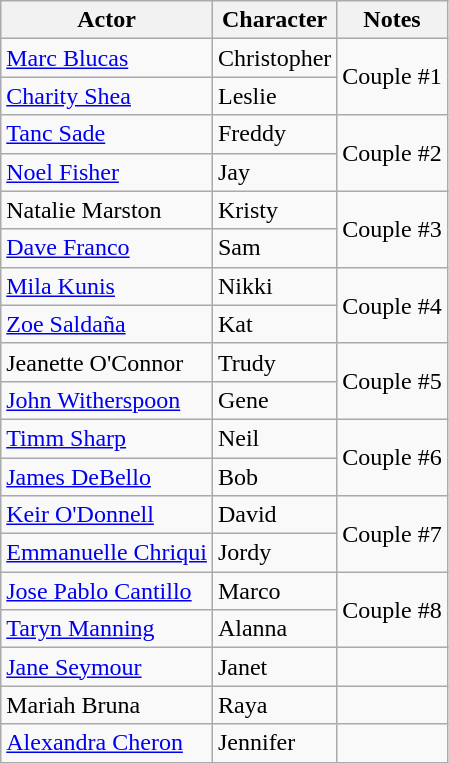<table class=wikitable>
<tr>
<th>Actor</th>
<th>Character</th>
<th>Notes</th>
</tr>
<tr>
<td><a href='#'>Marc Blucas</a></td>
<td>Christopher</td>
<td rowspan=2>Couple #1</td>
</tr>
<tr>
<td><a href='#'>Charity Shea</a></td>
<td>Leslie</td>
</tr>
<tr>
<td><a href='#'>Tanc Sade</a></td>
<td>Freddy</td>
<td rowspan=2>Couple #2</td>
</tr>
<tr>
<td><a href='#'>Noel Fisher</a></td>
<td>Jay</td>
</tr>
<tr>
<td>Natalie Marston</td>
<td>Kristy</td>
<td rowspan=2>Couple #3</td>
</tr>
<tr>
<td><a href='#'>Dave Franco</a></td>
<td>Sam</td>
</tr>
<tr>
<td><a href='#'>Mila Kunis</a></td>
<td>Nikki</td>
<td rowspan=2>Couple #4</td>
</tr>
<tr>
<td><a href='#'>Zoe Saldaña</a></td>
<td>Kat</td>
</tr>
<tr>
<td>Jeanette O'Connor</td>
<td>Trudy</td>
<td rowspan=2>Couple #5</td>
</tr>
<tr>
<td><a href='#'>John Witherspoon</a></td>
<td>Gene</td>
</tr>
<tr>
<td><a href='#'>Timm Sharp</a></td>
<td>Neil</td>
<td rowspan=2>Couple #6</td>
</tr>
<tr>
<td><a href='#'>James DeBello</a></td>
<td>Bob</td>
</tr>
<tr>
<td><a href='#'>Keir O'Donnell</a></td>
<td>David</td>
<td rowspan=2>Couple #7</td>
</tr>
<tr>
<td><a href='#'>Emmanuelle Chriqui</a></td>
<td>Jordy</td>
</tr>
<tr>
<td><a href='#'>Jose Pablo Cantillo</a></td>
<td>Marco</td>
<td rowspan=2>Couple #8</td>
</tr>
<tr>
<td><a href='#'>Taryn Manning</a></td>
<td>Alanna</td>
</tr>
<tr>
<td><a href='#'>Jane Seymour</a></td>
<td>Janet</td>
<td></td>
</tr>
<tr>
<td>Mariah Bruna</td>
<td>Raya</td>
<td></td>
</tr>
<tr>
<td><a href='#'>Alexandra Cheron</a></td>
<td>Jennifer</td>
<td></td>
</tr>
</table>
